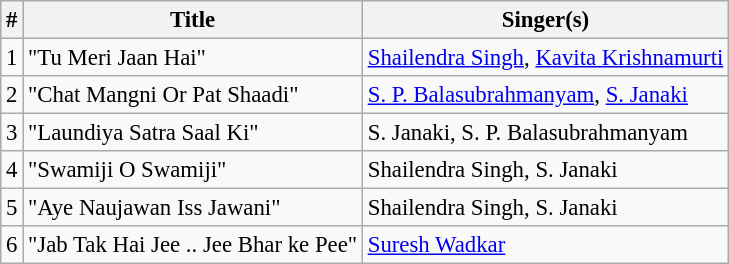<table class="wikitable" style="font-size:95%;">
<tr>
<th>#</th>
<th>Title</th>
<th>Singer(s)</th>
</tr>
<tr>
<td>1</td>
<td>"Tu Meri Jaan Hai"</td>
<td><a href='#'>Shailendra Singh</a>, <a href='#'>Kavita Krishnamurti</a></td>
</tr>
<tr>
<td>2</td>
<td>"Chat Mangni Or Pat Shaadi"</td>
<td><a href='#'>S. P. Balasubrahmanyam</a>, <a href='#'>S. Janaki</a></td>
</tr>
<tr>
<td>3</td>
<td>"Laundiya Satra Saal Ki"</td>
<td>S. Janaki, S. P. Balasubrahmanyam</td>
</tr>
<tr>
<td>4</td>
<td>"Swamiji O Swamiji"</td>
<td>Shailendra Singh, S. Janaki</td>
</tr>
<tr>
<td>5</td>
<td>"Aye Naujawan Iss Jawani"</td>
<td>Shailendra Singh, S. Janaki</td>
</tr>
<tr>
<td>6</td>
<td>"Jab Tak Hai Jee .. Jee Bhar ke Pee"</td>
<td><a href='#'>Suresh Wadkar</a></td>
</tr>
</table>
